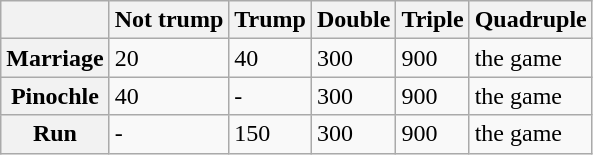<table class="wikitable">
<tr>
<th> </th>
<th>Not trump</th>
<th>Trump</th>
<th>Double</th>
<th>Triple</th>
<th>Quadruple</th>
</tr>
<tr>
<th>Marriage</th>
<td>20</td>
<td>40</td>
<td>300</td>
<td>900</td>
<td>the game</td>
</tr>
<tr>
<th>Pinochle</th>
<td>40</td>
<td>-</td>
<td>300</td>
<td>900</td>
<td>the game</td>
</tr>
<tr>
<th>Run</th>
<td>-</td>
<td>150</td>
<td>300</td>
<td>900</td>
<td>the game</td>
</tr>
</table>
